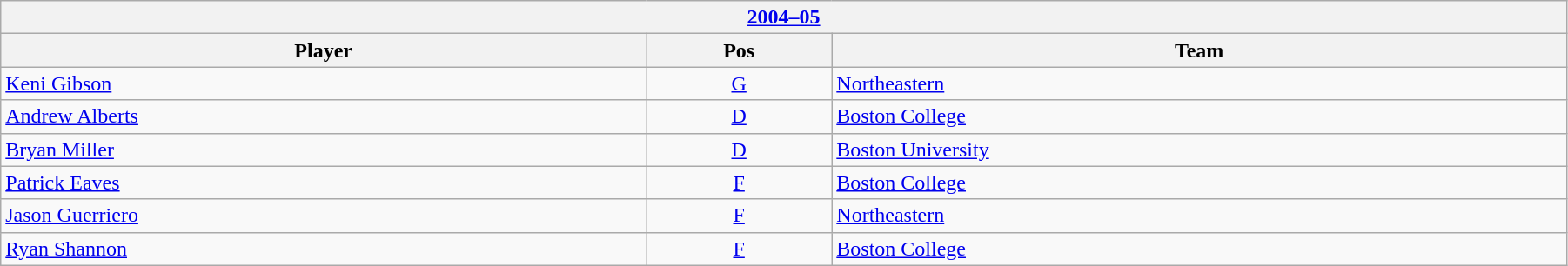<table class="wikitable" width=95%>
<tr>
<th colspan=3><a href='#'>2004–05</a></th>
</tr>
<tr>
<th>Player</th>
<th>Pos</th>
<th>Team</th>
</tr>
<tr>
<td><a href='#'>Keni Gibson</a></td>
<td align=center><a href='#'>G</a></td>
<td><a href='#'>Northeastern</a></td>
</tr>
<tr>
<td><a href='#'>Andrew Alberts</a></td>
<td align=center><a href='#'>D</a></td>
<td><a href='#'>Boston College</a></td>
</tr>
<tr>
<td><a href='#'>Bryan Miller</a></td>
<td align=center><a href='#'>D</a></td>
<td><a href='#'>Boston University</a></td>
</tr>
<tr>
<td><a href='#'>Patrick Eaves</a></td>
<td align=center><a href='#'>F</a></td>
<td><a href='#'>Boston College</a></td>
</tr>
<tr>
<td><a href='#'>Jason Guerriero</a></td>
<td align=center><a href='#'>F</a></td>
<td><a href='#'>Northeastern</a></td>
</tr>
<tr>
<td><a href='#'>Ryan Shannon</a></td>
<td align=center><a href='#'>F</a></td>
<td><a href='#'>Boston College</a></td>
</tr>
</table>
